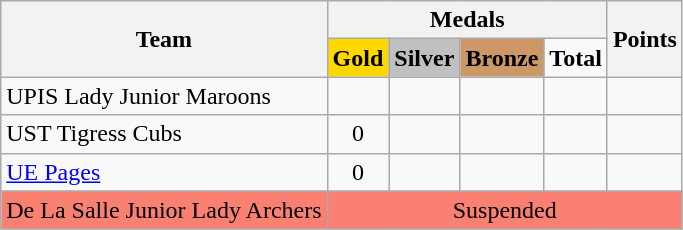<table class="wikitable">
<tr>
<th rowspan=2>Team</th>
<th colspan=4>Medals</th>
<th rowspan=2>Points</th>
</tr>
<tr>
<td align=center bgcolor="gold"><strong> Gold  </strong></td>
<td align=center bgcolor="silver"><strong>Silver</strong></td>
<td align=center bgcolor="CC9966"><strong>Bronze</strong></td>
<td align=center><strong>Total</strong></td>
</tr>
<tr bgcolor=>
<td> UPIS Lady Junior Maroons</td>
<td align=center></td>
<td align=center></td>
<td align=center></td>
<td align=center></td>
<td align=center></td>
</tr>
<tr bgcolor=>
<td> UST Tigress Cubs</td>
<td align=center>0</td>
<td align=center></td>
<td align=center></td>
<td align=center></td>
<td align=center></td>
</tr>
<tr bgcolor=>
<td> <a href='#'>UE Pages</a></td>
<td align=center>0</td>
<td align=center></td>
<td align=center></td>
<td align=center></td>
<td align=center></td>
</tr>
<tr bgcolor=salmon>
<td>  De La Salle Junior Lady Archers</td>
<td align=center colspan=5>Suspended</td>
</tr>
</table>
